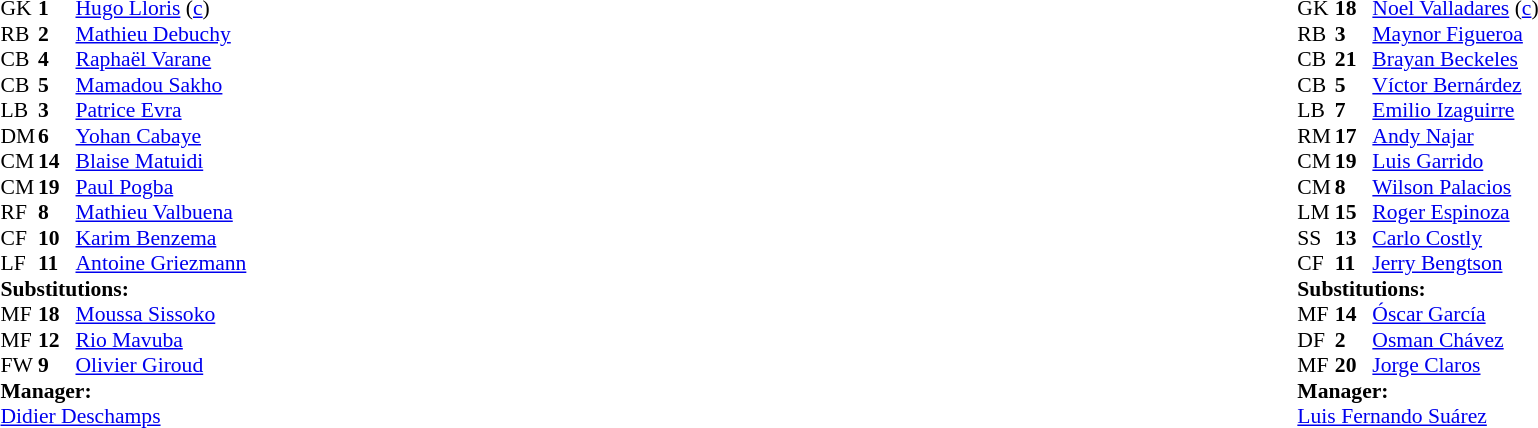<table width="100%">
<tr>
<td valign="top" width="40%"><br><table style="font-size: 90%" cellspacing="0" cellpadding="0">
<tr>
<th width=25></th>
<th width=25></th>
</tr>
<tr>
<td>GK</td>
<td><strong>1</strong></td>
<td><a href='#'>Hugo Lloris</a> (<a href='#'>c</a>)</td>
</tr>
<tr>
<td>RB</td>
<td><strong>2</strong></td>
<td><a href='#'>Mathieu Debuchy</a></td>
</tr>
<tr>
<td>CB</td>
<td><strong>4</strong></td>
<td><a href='#'>Raphaël Varane</a></td>
</tr>
<tr>
<td>CB</td>
<td><strong>5</strong></td>
<td><a href='#'>Mamadou Sakho</a></td>
</tr>
<tr>
<td>LB</td>
<td><strong>3</strong></td>
<td><a href='#'>Patrice Evra</a></td>
<td></td>
</tr>
<tr>
<td>DM</td>
<td><strong>6</strong></td>
<td><a href='#'>Yohan Cabaye</a></td>
<td></td>
<td></td>
</tr>
<tr>
<td>CM</td>
<td><strong>14</strong></td>
<td><a href='#'>Blaise Matuidi</a></td>
</tr>
<tr>
<td>CM</td>
<td><strong>19</strong></td>
<td><a href='#'>Paul Pogba</a></td>
<td></td>
<td></td>
</tr>
<tr>
<td>RF</td>
<td><strong>8</strong></td>
<td><a href='#'>Mathieu Valbuena</a></td>
<td></td>
<td></td>
</tr>
<tr>
<td>CF</td>
<td><strong>10</strong></td>
<td><a href='#'>Karim Benzema</a></td>
</tr>
<tr>
<td>LF</td>
<td><strong>11</strong></td>
<td><a href='#'>Antoine Griezmann</a></td>
</tr>
<tr>
<td colspan=3><strong>Substitutions:</strong></td>
</tr>
<tr>
<td>MF</td>
<td><strong>18</strong></td>
<td><a href='#'>Moussa Sissoko</a></td>
<td></td>
<td></td>
</tr>
<tr>
<td>MF</td>
<td><strong>12</strong></td>
<td><a href='#'>Rio Mavuba</a></td>
<td></td>
<td></td>
</tr>
<tr>
<td>FW</td>
<td><strong>9</strong></td>
<td><a href='#'>Olivier Giroud</a></td>
<td></td>
<td></td>
</tr>
<tr>
<td colspan=3><strong>Manager:</strong></td>
</tr>
<tr>
<td colspan=3><a href='#'>Didier Deschamps</a></td>
</tr>
</table>
</td>
<td valign="top"></td>
<td valign="top" width="50%"><br><table style="font-size: 90%; margin: auto;" cellspacing="0" cellpadding="0">
<tr>
<th width="25"></th>
<th width="25"></th>
</tr>
<tr>
<td>GK</td>
<td><strong>18</strong></td>
<td><a href='#'>Noel Valladares</a> (<a href='#'>c</a>)</td>
</tr>
<tr>
<td>RB</td>
<td><strong>3</strong></td>
<td><a href='#'>Maynor Figueroa</a></td>
</tr>
<tr>
<td>CB</td>
<td><strong>21</strong></td>
<td><a href='#'>Brayan Beckeles</a></td>
</tr>
<tr>
<td>CB</td>
<td><strong>5</strong></td>
<td><a href='#'>Víctor Bernárdez</a></td>
<td></td>
<td></td>
</tr>
<tr>
<td>LB</td>
<td><strong>7</strong></td>
<td><a href='#'>Emilio Izaguirre</a></td>
</tr>
<tr>
<td>RM</td>
<td><strong>17</strong></td>
<td><a href='#'>Andy Najar</a></td>
<td></td>
<td></td>
</tr>
<tr>
<td>CM</td>
<td><strong>19</strong></td>
<td><a href='#'>Luis Garrido</a></td>
<td></td>
</tr>
<tr>
<td>CM</td>
<td><strong>8</strong></td>
<td><a href='#'>Wilson Palacios</a></td>
<td></td>
</tr>
<tr>
<td>LM</td>
<td><strong>15</strong></td>
<td><a href='#'>Roger Espinoza</a></td>
</tr>
<tr>
<td>SS</td>
<td><strong>13</strong></td>
<td><a href='#'>Carlo Costly</a></td>
</tr>
<tr>
<td>CF</td>
<td><strong>11</strong></td>
<td><a href='#'>Jerry Bengtson</a></td>
<td></td>
<td></td>
</tr>
<tr>
<td colspan=3><strong>Substitutions:</strong></td>
</tr>
<tr>
<td>MF</td>
<td><strong>14</strong></td>
<td><a href='#'>Óscar García</a></td>
<td></td>
<td></td>
</tr>
<tr>
<td>DF</td>
<td><strong>2</strong></td>
<td><a href='#'>Osman Chávez</a></td>
<td></td>
<td></td>
</tr>
<tr>
<td>MF</td>
<td><strong>20</strong></td>
<td><a href='#'>Jorge Claros</a></td>
<td></td>
<td></td>
</tr>
<tr>
<td colspan=3><strong>Manager:</strong></td>
</tr>
<tr>
<td colspan=3> <a href='#'>Luis Fernando Suárez</a></td>
</tr>
</table>
</td>
</tr>
</table>
